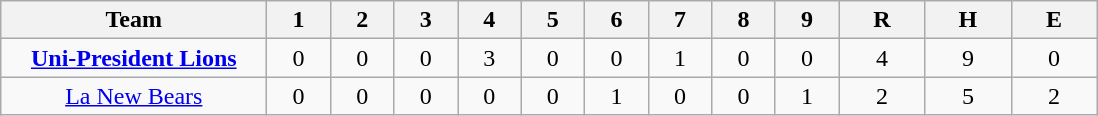<table class=wikitable style="text-align:center">
<tr>
<th width = "170">Team</th>
<th width = "35">1</th>
<th width = "35">2</th>
<th width = "35">3</th>
<th width = "35">4</th>
<th width = "35">5</th>
<th width = "35">6</th>
<th width = "35">7</th>
<th width = "35">8</th>
<th width = "35">9</th>
<th width = "50">R</th>
<th width = "50">H</th>
<th width = "50">E</th>
</tr>
<tr>
<td><strong><a href='#'>Uni-President Lions</a></strong></td>
<td>0</td>
<td>0</td>
<td>0</td>
<td>3</td>
<td>0</td>
<td>0</td>
<td>1</td>
<td>0</td>
<td>0</td>
<td>4</td>
<td>9</td>
<td>0</td>
</tr>
<tr>
<td><a href='#'>La New Bears</a></td>
<td>0</td>
<td>0</td>
<td>0</td>
<td>0</td>
<td>0</td>
<td>1</td>
<td>0</td>
<td>0</td>
<td>1</td>
<td>2</td>
<td>5</td>
<td>2</td>
</tr>
</table>
